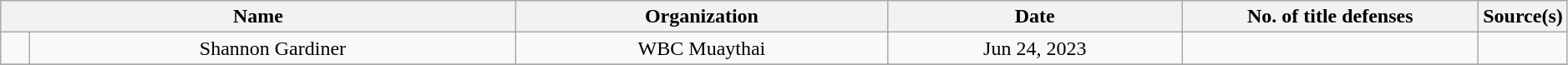<table class="wikitable" style="width:99%; text-align:center;">
<tr>
<th colspan="2" style="width:35%;">Name</th>
<th style="width:25%;">Organization</th>
<th width=20%>Date</th>
<th width=20%>No. of title defenses</th>
<th>Source(s)</th>
</tr>
<tr>
<td><br></td>
<td>Shannon Gardiner</td>
<td>WBC Muaythai</td>
<td>Jun 24, 2023</td>
<td></td>
<td></td>
</tr>
<tr>
</tr>
</table>
